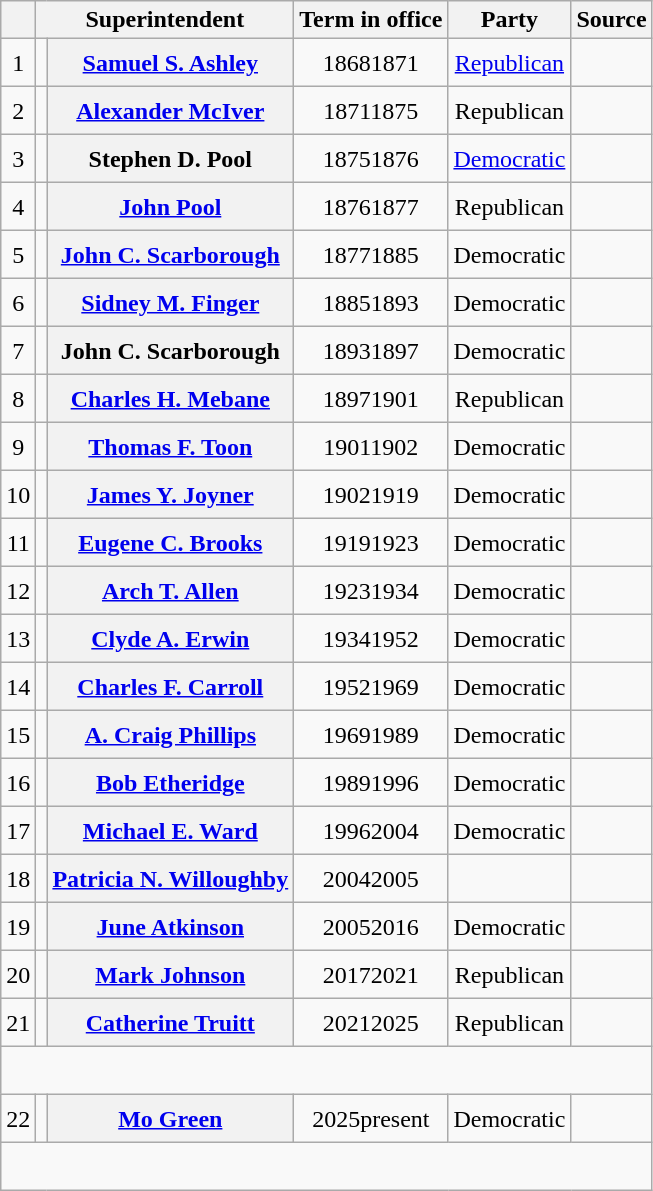<table class="wikitable sortable" style="text-align:center;">
<tr>
<th scope="col" data-sort-type="number"></th>
<th scope="col" colspan="2">Superintendent</th>
<th scope="col">Term in office</th>
<th scope="col">Party</th>
<th scope="col">Source</th>
</tr>
<tr style="height:2em;">
<td>1</td>
<td data-sort-value="Ashley, Samuel S."></td>
<th scope="row"><a href='#'>Samuel S. Ashley</a></th>
<td>18681871</td>
<td><a href='#'>Republican</a></td>
<td></td>
</tr>
<tr style="height:2em;">
<td>2</td>
<td data-sort-value="McIver, Alexander"></td>
<th scope="row"><a href='#'>Alexander McIver</a></th>
<td>18711875</td>
<td>Republican</td>
<td></td>
</tr>
<tr style="height:2em;">
<td>3</td>
<td data-sort-value="Pool, Stephen D."></td>
<th scope="row">Stephen D. Pool</th>
<td>18751876</td>
<td><a href='#'>Democratic</a></td>
<td></td>
</tr>
<tr style="height:2em;">
<td>4</td>
<td data-sort-value="Pool, John"></td>
<th scope="row"><a href='#'>John Pool</a></th>
<td>18761877</td>
<td>Republican</td>
<td></td>
</tr>
<tr style="height:2em;">
<td>5</td>
<td data-sort-value="Scarborough, John C."></td>
<th scope="row"><a href='#'>John C. Scarborough</a></th>
<td>18771885</td>
<td>Democratic</td>
<td></td>
</tr>
<tr style="height:2em;">
<td>6</td>
<td data-sort-value="Finger, Sidney M."></td>
<th scope="row"><a href='#'>Sidney M. Finger</a></th>
<td>18851893</td>
<td>Democratic</td>
<td></td>
</tr>
<tr style="height:2em;">
<td>7</td>
<td data-sort-value="Scarborough, John C."></td>
<th scope="row">John C. Scarborough</th>
<td>18931897</td>
<td>Democratic</td>
<td></td>
</tr>
<tr style="height:2em;">
<td>8</td>
<td data-sort-value="Mebane, Charles H."></td>
<th scope="row"><a href='#'>Charles H. Mebane</a></th>
<td>18971901</td>
<td>Republican</td>
<td></td>
</tr>
<tr style="height:2em;">
<td>9</td>
<td data-sort-value="Toon, Thomas F."></td>
<th scope="row"><a href='#'>Thomas F. Toon</a></th>
<td>19011902</td>
<td>Democratic</td>
<td></td>
</tr>
<tr style="height:2em;">
<td>10</td>
<td data-sort-value="Joyner, James Y."></td>
<th scope="row"><a href='#'>James Y. Joyner</a></th>
<td>19021919</td>
<td>Democratic</td>
<td></td>
</tr>
<tr style="height:2em;">
<td>11</td>
<td data-sort-value="Brooks, Eugene C."></td>
<th scope="row"><a href='#'>Eugene C. Brooks</a></th>
<td>19191923</td>
<td>Democratic</td>
<td></td>
</tr>
<tr style="height:2em;">
<td>12</td>
<td data-sort-value="Allen, Arch T."></td>
<th scope="row"><a href='#'>Arch T. Allen</a></th>
<td>19231934</td>
<td>Democratic</td>
<td></td>
</tr>
<tr style="height:2em;">
<td>13</td>
<td data-sort-value="Erwin, Clyde A."></td>
<th scope="row"><a href='#'>Clyde A. Erwin</a></th>
<td>19341952</td>
<td>Democratic</td>
<td></td>
</tr>
<tr style="height:2em;">
<td>14</td>
<td data-sort-value="Carroll, Charles F."></td>
<th scope="row"><a href='#'>Charles F. Carroll</a></th>
<td>19521969</td>
<td>Democratic</td>
<td></td>
</tr>
<tr style="height:2em;">
<td>15</td>
<td data-sort-value="Phillips, A. Craig"></td>
<th scope="row"><a href='#'>A. Craig Phillips</a></th>
<td>19691989</td>
<td>Democratic</td>
<td></td>
</tr>
<tr style="height:2em;">
<td>16</td>
<td data-sort-value="Etheridge, Bob"></td>
<th scope="row"><a href='#'>Bob Etheridge</a></th>
<td>19891996</td>
<td>Democratic</td>
<td></td>
</tr>
<tr style="height:2em;">
<td>17</td>
<td data-sort-value="Ward, Michael E."></td>
<th scope="row"><a href='#'>Michael E. Ward</a></th>
<td>19962004</td>
<td>Democratic</td>
<td></td>
</tr>
<tr style="height:2em;">
<td>18</td>
<td data-sort-value="Willoughby, Patricia N."></td>
<th scope="row"><a href='#'>Patricia N. Willoughby</a></th>
<td>20042005</td>
<td></td>
<td></td>
</tr>
<tr style="height:2em;">
<td>19</td>
<td data-sort-value="Atkinson, June"></td>
<th scope="row"><a href='#'>June Atkinson</a></th>
<td>20052016</td>
<td>Democratic</td>
<td></td>
</tr>
<tr style="height:2em;">
<td>20</td>
<td data-sort-value="Johnson, Mark"></td>
<th scope="row"><a href='#'>Mark Johnson</a></th>
<td>20172021</td>
<td>Republican</td>
<td></td>
</tr>
<tr style="height:2em;">
<td>21</td>
<td data-sort-value="Truitt, Catherine"></td>
<th scope="row"><a href='#'>Catherine Truitt</a></th>
<td>20212025</td>
<td>Republican</td>
<td></td>
</tr>
<tr style="height:2em;">
</tr>
<tr style="height:2em;">
<td>22</td>
<td data-sort-value="Green, Mo"></td>
<th scope="row"><a href='#'>Mo Green</a></th>
<td>2025present</td>
<td>Democratic</td>
<td></td>
</tr>
<tr style="height:2em;">
</tr>
</table>
